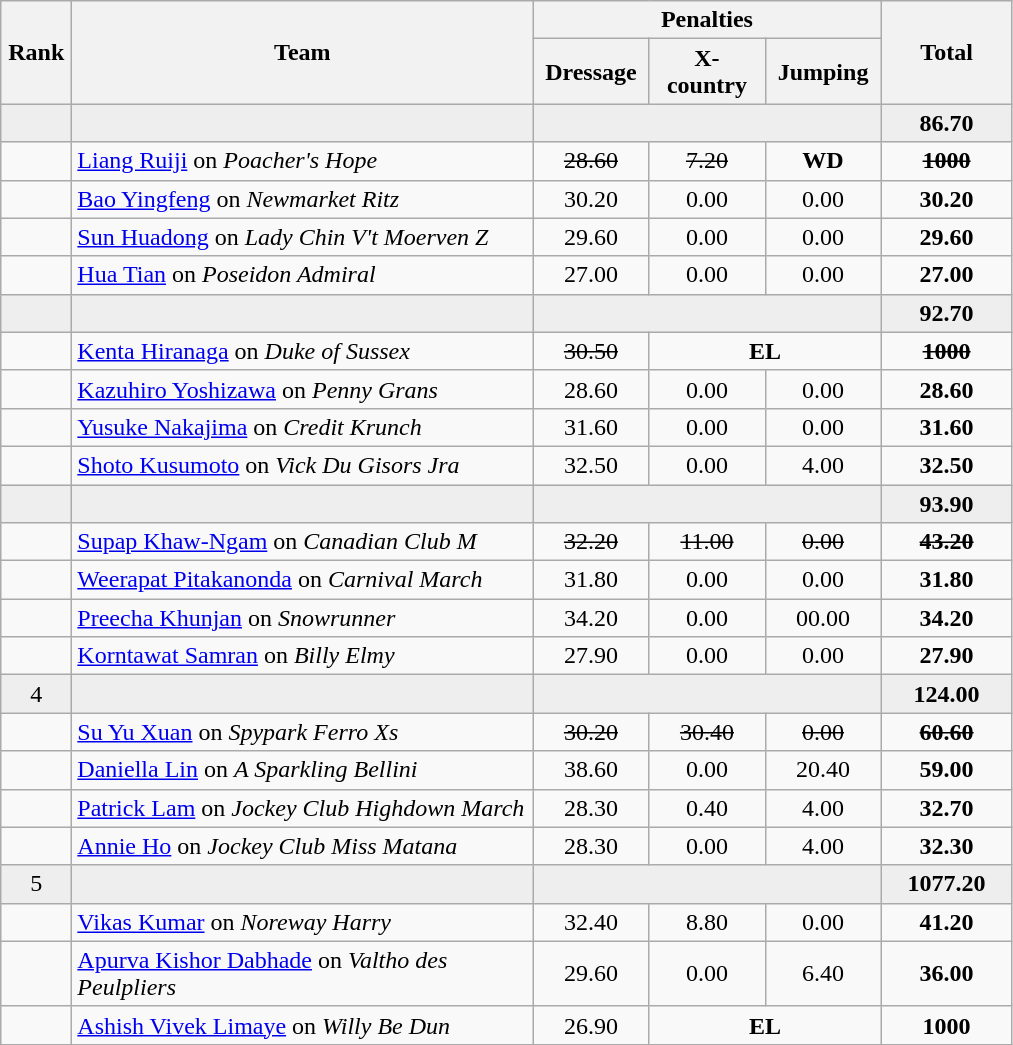<table class=wikitable style="text-align:center">
<tr>
<th rowspan=2 width=40>Rank</th>
<th rowspan=2 width=300>Team</th>
<th colspan=3>Penalties</th>
<th rowspan=2 width=80>Total</th>
</tr>
<tr>
<th width=70>Dressage</th>
<th width=70>X-country</th>
<th width=70>Jumping</th>
</tr>
<tr bgcolor=eeeeee>
<td></td>
<td align=left></td>
<td colspan=3></td>
<td><strong>86.70</strong></td>
</tr>
<tr>
<td></td>
<td align=left><a href='#'>Liang Ruiji</a> on <em>Poacher's Hope</em></td>
<td><s>28.60</s></td>
<td><s>7.20</s></td>
<td><strong>WD</strong></td>
<td><s><strong>1000</strong></s></td>
</tr>
<tr>
<td></td>
<td align=left><a href='#'>Bao Yingfeng</a> on <em>Newmarket Ritz</em></td>
<td>30.20</td>
<td>0.00</td>
<td>0.00</td>
<td><strong>30.20</strong></td>
</tr>
<tr>
<td></td>
<td align=left><a href='#'>Sun Huadong</a> on <em>Lady Chin V't Moerven Z</em></td>
<td>29.60</td>
<td>0.00</td>
<td>0.00</td>
<td><strong>29.60</strong></td>
</tr>
<tr>
<td></td>
<td align=left><a href='#'>Hua Tian</a> on <em>Poseidon Admiral</em></td>
<td>27.00</td>
<td>0.00</td>
<td>0.00</td>
<td><strong>27.00</strong></td>
</tr>
<tr bgcolor=eeeeee>
<td></td>
<td align=left></td>
<td colspan=3></td>
<td><strong>92.70</strong></td>
</tr>
<tr>
<td></td>
<td align=left><a href='#'>Kenta Hiranaga</a> on <em>Duke of Sussex </em></td>
<td><s>30.50</s></td>
<td colspan=2><strong>EL</strong></td>
<td><s><strong>1000</strong></s></td>
</tr>
<tr>
<td></td>
<td align=left><a href='#'>Kazuhiro Yoshizawa</a> on <em>Penny Grans</em></td>
<td>28.60</td>
<td>0.00</td>
<td>0.00</td>
<td><strong>28.60</strong></td>
</tr>
<tr>
<td></td>
<td align=left><a href='#'>Yusuke Nakajima</a> on <em>Credit Krunch</em></td>
<td>31.60</td>
<td>0.00</td>
<td>0.00</td>
<td><strong>31.60</strong></td>
</tr>
<tr>
<td></td>
<td align=left><a href='#'>Shoto Kusumoto</a> on <em>Vick Du Gisors Jra</em></td>
<td>32.50</td>
<td>0.00</td>
<td>4.00</td>
<td><strong>32.50</strong></td>
</tr>
<tr bgcolor=eeeeee>
<td></td>
<td align=left></td>
<td colspan=3></td>
<td><strong>93.90</strong></td>
</tr>
<tr>
<td></td>
<td align=left><a href='#'>Supap Khaw-Ngam</a> on <em>Canadian Club M</em></td>
<td><s>32.20</s></td>
<td><s>11.00</s></td>
<td><s>0.00</s></td>
<td><s><strong>43.20</strong></s></td>
</tr>
<tr>
<td></td>
<td align=left><a href='#'>Weerapat Pitakanonda</a> on <em>Carnival March</em></td>
<td>31.80</td>
<td>0.00</td>
<td>0.00</td>
<td><strong>31.80</strong></td>
</tr>
<tr>
<td></td>
<td align=left><a href='#'>Preecha Khunjan</a> on <em>Snowrunner</em></td>
<td>34.20</td>
<td>0.00</td>
<td>00.00</td>
<td><strong>34.20</strong></td>
</tr>
<tr>
<td></td>
<td align=left><a href='#'>Korntawat Samran</a> on <em>Billy Elmy</em></td>
<td>27.90</td>
<td>0.00</td>
<td>0.00</td>
<td><strong>27.90</strong></td>
</tr>
<tr bgcolor=eeeeee>
<td>4</td>
<td align=left></td>
<td colspan=3></td>
<td><strong>124.00</strong></td>
</tr>
<tr>
<td></td>
<td align=left><a href='#'>Su Yu Xuan</a> on <em>Spypark Ferro Xs</em></td>
<td><s>30.20</s></td>
<td><s>30.40</s></td>
<td><s>0.00</s></td>
<td><s><strong>60.60</strong></s></td>
</tr>
<tr>
<td></td>
<td align=left><a href='#'>Daniella Lin</a> on <em>A Sparkling Bellini</em></td>
<td>38.60</td>
<td>0.00</td>
<td>20.40</td>
<td><strong>59.00</strong></td>
</tr>
<tr>
<td></td>
<td align=left><a href='#'>Patrick Lam</a> on <em>Jockey Club Highdown March</em></td>
<td>28.30</td>
<td>0.40</td>
<td>4.00</td>
<td><strong>32.70</strong></td>
</tr>
<tr>
<td></td>
<td align=left><a href='#'>Annie Ho</a> on <em>Jockey Club Miss Matana</em></td>
<td>28.30</td>
<td>0.00</td>
<td>4.00</td>
<td><strong>32.30</strong></td>
</tr>
<tr bgcolor=eeeeee>
<td>5</td>
<td align=left></td>
<td colspan=3></td>
<td><strong>1077.20</strong></td>
</tr>
<tr>
<td></td>
<td align=left><a href='#'>Vikas Kumar</a> on <em>Noreway Harry</em></td>
<td>32.40</td>
<td>8.80</td>
<td>0.00</td>
<td><strong>41.20</strong></td>
</tr>
<tr>
<td></td>
<td align=left><a href='#'>Apurva Kishor Dabhade</a> on <em>Valtho des Peulpliers</em></td>
<td>29.60</td>
<td>0.00</td>
<td>6.40</td>
<td><strong>36.00</strong></td>
</tr>
<tr>
<td></td>
<td align=left><a href='#'>Ashish Vivek Limaye</a> on <em>Willy Be Dun</em></td>
<td>26.90</td>
<td colspan=2><strong>EL</strong></td>
<td><strong>1000</strong></td>
</tr>
</table>
